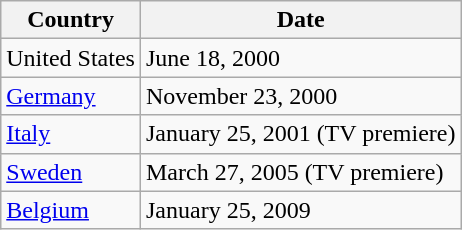<table class="wikitable">
<tr>
<th>Country</th>
<th>Date</th>
</tr>
<tr>
<td>United States</td>
<td>June 18, 2000</td>
</tr>
<tr>
<td><a href='#'>Germany</a></td>
<td>November 23, 2000</td>
</tr>
<tr>
<td><a href='#'>Italy</a></td>
<td>January 25, 2001 (TV premiere)</td>
</tr>
<tr>
<td><a href='#'>Sweden</a></td>
<td>March 27, 2005 (TV premiere)</td>
</tr>
<tr>
<td><a href='#'>Belgium</a></td>
<td>January 25, 2009</td>
</tr>
</table>
